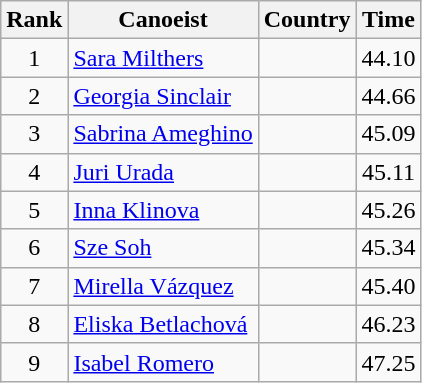<table class="wikitable" style="text-align:center">
<tr>
<th>Rank</th>
<th>Canoeist</th>
<th>Country</th>
<th>Time</th>
</tr>
<tr>
<td>1</td>
<td align="left"><a href='#'>Sara Milthers</a></td>
<td align="left"></td>
<td>44.10</td>
</tr>
<tr>
<td>2</td>
<td align="left"><a href='#'>Georgia Sinclair</a></td>
<td align="left"></td>
<td>44.66</td>
</tr>
<tr>
<td>3</td>
<td align="left"><a href='#'>Sabrina Ameghino</a></td>
<td align="left"></td>
<td>45.09</td>
</tr>
<tr>
<td>4</td>
<td align="left"><a href='#'>Juri Urada</a></td>
<td align="left"></td>
<td>45.11</td>
</tr>
<tr>
<td>5</td>
<td align="left"><a href='#'>Inna Klinova</a></td>
<td align="left"></td>
<td>45.26</td>
</tr>
<tr>
<td>6</td>
<td align="left"><a href='#'>Sze Soh</a></td>
<td align="left"></td>
<td>45.34</td>
</tr>
<tr>
<td>7</td>
<td align="left"><a href='#'>Mirella Vázquez</a></td>
<td align="left"></td>
<td>45.40</td>
</tr>
<tr>
<td>8</td>
<td align="left"><a href='#'>Eliska Betlachová</a></td>
<td align="left"></td>
<td>46.23</td>
</tr>
<tr>
<td>9</td>
<td align="left"><a href='#'>Isabel Romero</a></td>
<td align="left"></td>
<td>47.25</td>
</tr>
</table>
